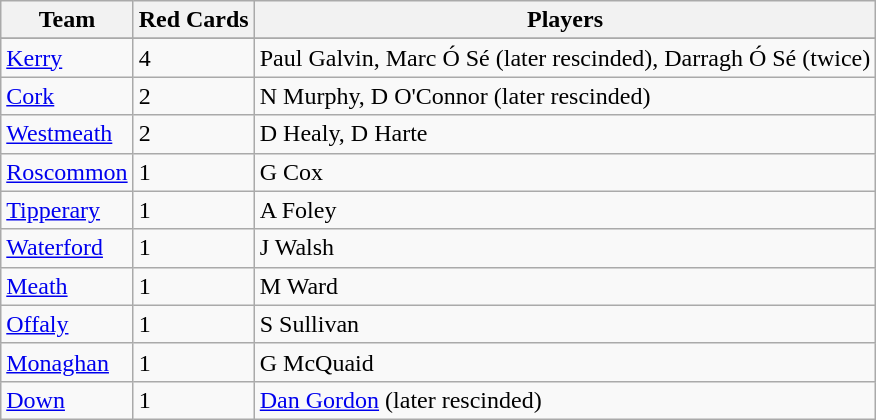<table class="wikitable">
<tr>
<th>Team</th>
<th>Red Cards</th>
<th>Players</th>
</tr>
<tr>
</tr>
<tr>
<td><a href='#'>Kerry</a></td>
<td>4</td>
<td>Paul Galvin, Marc Ó Sé (later rescinded), Darragh Ó Sé (twice)</td>
</tr>
<tr>
<td><a href='#'>Cork</a></td>
<td>2</td>
<td>N Murphy, D O'Connor (later rescinded)</td>
</tr>
<tr>
<td><a href='#'>Westmeath</a></td>
<td>2</td>
<td>D Healy, D Harte</td>
</tr>
<tr>
<td><a href='#'>Roscommon</a></td>
<td>1</td>
<td>G Cox</td>
</tr>
<tr>
<td><a href='#'>Tipperary</a></td>
<td>1</td>
<td>A Foley</td>
</tr>
<tr>
<td><a href='#'>Waterford</a></td>
<td>1</td>
<td>J Walsh</td>
</tr>
<tr>
<td><a href='#'>Meath</a></td>
<td>1</td>
<td>M Ward</td>
</tr>
<tr>
<td><a href='#'>Offaly</a></td>
<td>1</td>
<td>S Sullivan</td>
</tr>
<tr>
<td><a href='#'>Monaghan</a></td>
<td>1</td>
<td>G McQuaid</td>
</tr>
<tr>
<td><a href='#'>Down</a></td>
<td>1</td>
<td><a href='#'>Dan Gordon</a> (later rescinded)</td>
</tr>
</table>
